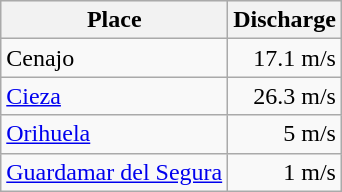<table class="wikitable" align="center">
<tr style="background:#efefef;">
<th>Place</th>
<th>Discharge</th>
</tr>
<tr>
<td>Cenajo</td>
<td align="right">17.1 m/s</td>
</tr>
<tr>
<td><a href='#'>Cieza</a></td>
<td align="right">26.3 m/s</td>
</tr>
<tr>
<td><a href='#'>Orihuela</a></td>
<td align="right">5 m/s</td>
</tr>
<tr>
<td><a href='#'>Guardamar del Segura</a></td>
<td align="right">1 m/s</td>
</tr>
</table>
